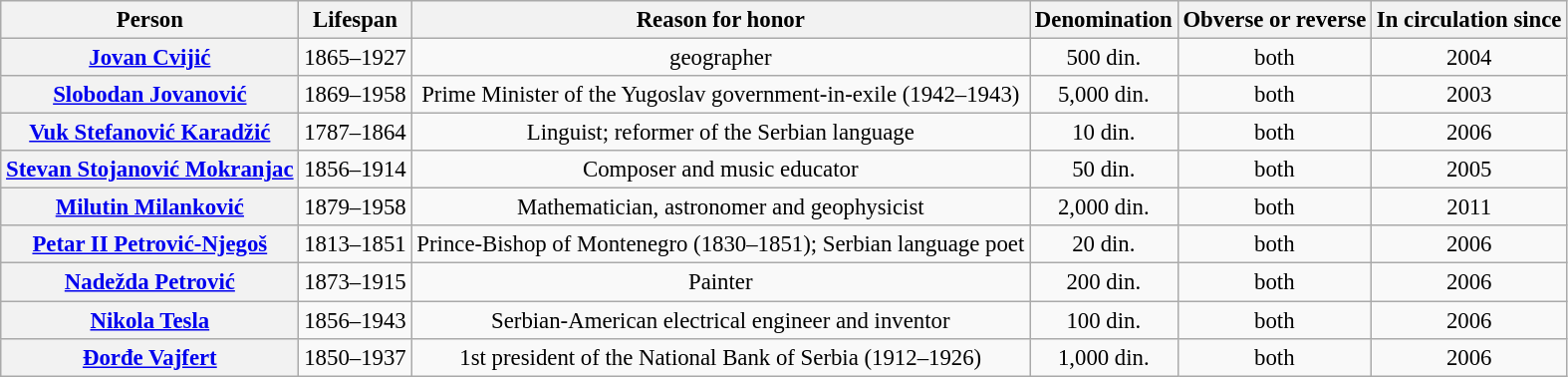<table class="wikitable" style="font-size: 95%; text-align:center;">
<tr>
<th>Person</th>
<th>Lifespan</th>
<th>Reason for honor</th>
<th>Denomination</th>
<th>Obverse or reverse</th>
<th>In circulation since</th>
</tr>
<tr>
<th><a href='#'>Jovan Cvijić</a></th>
<td>1865–1927</td>
<td>geographer</td>
<td>500 din.</td>
<td>both</td>
<td>2004</td>
</tr>
<tr>
<th><a href='#'>Slobodan Jovanović</a></th>
<td>1869–1958</td>
<td>Prime Minister of the Yugoslav government-in-exile (1942–1943)</td>
<td>5,000 din.</td>
<td>both</td>
<td>2003</td>
</tr>
<tr>
<th><a href='#'>Vuk Stefanović Karadžić</a></th>
<td>1787–1864</td>
<td>Linguist; reformer of the Serbian language</td>
<td>10 din.</td>
<td>both</td>
<td>2006</td>
</tr>
<tr>
<th><a href='#'>Stevan Stojanović Mokranjac</a></th>
<td>1856–1914</td>
<td>Composer and music educator</td>
<td>50 din.</td>
<td>both</td>
<td>2005</td>
</tr>
<tr>
<th><a href='#'>Milutin Milanković</a></th>
<td>1879–1958</td>
<td>Mathematician, astronomer and geophysicist</td>
<td>2,000 din.</td>
<td>both</td>
<td>2011</td>
</tr>
<tr>
<th><a href='#'>Petar II Petrović-Njegoš</a></th>
<td>1813–1851</td>
<td>Prince-Bishop of Montenegro (1830–1851); Serbian language poet</td>
<td>20 din.</td>
<td>both</td>
<td>2006</td>
</tr>
<tr>
<th><a href='#'>Nadežda Petrović</a></th>
<td>1873–1915</td>
<td>Painter</td>
<td>200 din.</td>
<td>both</td>
<td>2006</td>
</tr>
<tr>
<th><a href='#'>Nikola Tesla</a></th>
<td>1856–1943</td>
<td>Serbian-American electrical engineer and inventor</td>
<td>100 din.</td>
<td>both</td>
<td>2006</td>
</tr>
<tr>
<th><a href='#'>Đorđe Vajfert</a></th>
<td>1850–1937</td>
<td>1st president of the National Bank of Serbia (1912–1926)</td>
<td>1,000 din.</td>
<td>both</td>
<td>2006</td>
</tr>
</table>
